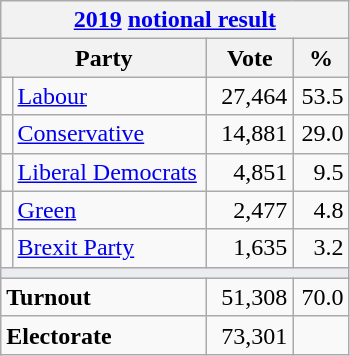<table class="wikitable">
<tr>
<th colspan="4"><a href='#'>2019</a> <a href='#'>notional result</a></th>
</tr>
<tr>
<th bgcolor="#DDDDFF" width="130px" colspan="2">Party</th>
<th bgcolor="#DDDDFF" width="50px">Vote</th>
<th bgcolor="#DDDDFF" width="30px">%</th>
</tr>
<tr>
<td></td>
<td><a href='#'>Labour</a></td>
<td align=right>27,464</td>
<td align=right>53.5</td>
</tr>
<tr>
<td></td>
<td><a href='#'>Conservative</a></td>
<td align=right>14,881</td>
<td align=right>29.0</td>
</tr>
<tr>
<td></td>
<td><a href='#'>Liberal Democrats</a></td>
<td align=right>4,851</td>
<td align=right>9.5</td>
</tr>
<tr>
<td></td>
<td><a href='#'>Green</a></td>
<td align=right>2,477</td>
<td align=right>4.8</td>
</tr>
<tr>
<td></td>
<td><a href='#'>Brexit Party</a></td>
<td align=right>1,635</td>
<td align=right>3.2</td>
</tr>
<tr>
<td colspan="4" bgcolor="#EAECF0"></td>
</tr>
<tr>
<td colspan="2"><strong>Turnout</strong></td>
<td align=right>51,308</td>
<td align=right>70.0</td>
</tr>
<tr>
<td colspan="2"><strong>Electorate</strong></td>
<td align=right>73,301</td>
</tr>
</table>
